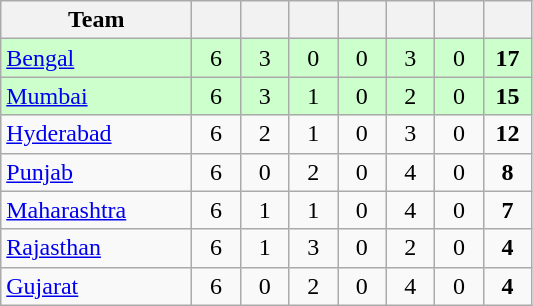<table class="wikitable" style="text-align:center">
<tr>
<th style="width:120px">Team</th>
<th style="width:25px"></th>
<th style="width:25px"></th>
<th style="width:25px"></th>
<th style="width:25px"></th>
<th style="width:25px"></th>
<th style="width:25px"></th>
<th style="width:25px"></th>
</tr>
<tr style="background:#cfc;">
<td style="text-align:left"><a href='#'>Bengal</a></td>
<td>6</td>
<td>3</td>
<td>0</td>
<td>0</td>
<td>3</td>
<td>0</td>
<td><strong>17</strong></td>
</tr>
<tr style="background:#cfc;">
<td style="text-align:left"><a href='#'>Mumbai</a></td>
<td>6</td>
<td>3</td>
<td>1</td>
<td>0</td>
<td>2</td>
<td>0</td>
<td><strong>15</strong></td>
</tr>
<tr>
<td style="text-align:left"><a href='#'>Hyderabad</a></td>
<td>6</td>
<td>2</td>
<td>1</td>
<td>0</td>
<td>3</td>
<td>0</td>
<td><strong>12</strong></td>
</tr>
<tr>
<td style="text-align:left"><a href='#'>Punjab</a></td>
<td>6</td>
<td>0</td>
<td>2</td>
<td>0</td>
<td>4</td>
<td>0</td>
<td><strong>8</strong></td>
</tr>
<tr>
<td style="text-align:left"><a href='#'>Maharashtra</a></td>
<td>6</td>
<td>1</td>
<td>1</td>
<td>0</td>
<td>4</td>
<td>0</td>
<td><strong>7</strong></td>
</tr>
<tr>
<td style="text-align:left"><a href='#'>Rajasthan</a></td>
<td>6</td>
<td>1</td>
<td>3</td>
<td>0</td>
<td>2</td>
<td>0</td>
<td><strong>4</strong></td>
</tr>
<tr>
<td style="text-align:left"><a href='#'>Gujarat</a></td>
<td>6</td>
<td>0</td>
<td>2</td>
<td>0</td>
<td>4</td>
<td>0</td>
<td><strong>4</strong></td>
</tr>
</table>
